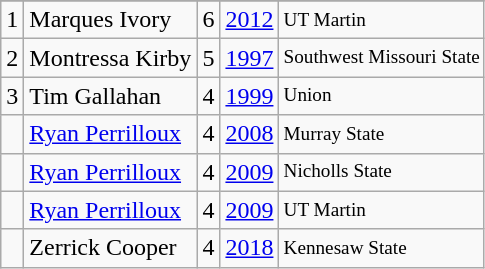<table class="wikitable">
<tr>
</tr>
<tr>
<td>1</td>
<td>Marques Ivory</td>
<td>6</td>
<td><a href='#'>2012</a></td>
<td style="font-size:80%;">UT Martin</td>
</tr>
<tr>
<td>2</td>
<td>Montressa Kirby</td>
<td>5</td>
<td><a href='#'>1997</a></td>
<td style="font-size:80%;">Southwest Missouri State</td>
</tr>
<tr>
<td>3</td>
<td>Tim Gallahan</td>
<td>4</td>
<td><a href='#'>1999</a></td>
<td style="font-size:80%;">Union</td>
</tr>
<tr>
<td></td>
<td><a href='#'>Ryan Perrilloux</a></td>
<td>4</td>
<td><a href='#'>2008</a></td>
<td style="font-size:80%;">Murray State</td>
</tr>
<tr>
<td></td>
<td><a href='#'>Ryan Perrilloux</a></td>
<td>4</td>
<td><a href='#'>2009</a></td>
<td style="font-size:80%;">Nicholls State</td>
</tr>
<tr>
<td></td>
<td><a href='#'>Ryan Perrilloux</a></td>
<td>4</td>
<td><a href='#'>2009</a></td>
<td style="font-size:80%;">UT Martin</td>
</tr>
<tr>
<td></td>
<td>Zerrick Cooper</td>
<td>4</td>
<td><a href='#'>2018</a></td>
<td style="font-size:80%;">Kennesaw State</td>
</tr>
</table>
